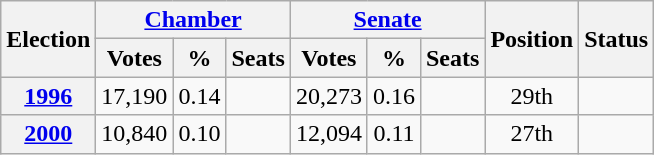<table class=wikitable style=text-align:center>
<tr>
<th rowspan=2>Election</th>
<th colspan=3><a href='#'>Chamber</a></th>
<th colspan=3><a href='#'>Senate</a></th>
<th rowspan=2>Position</th>
<th rowspan=2>Status</th>
</tr>
<tr>
<th>Votes</th>
<th>%</th>
<th>Seats</th>
<th>Votes</th>
<th>%</th>
<th>Seats</th>
</tr>
<tr>
<th><a href='#'>1996</a></th>
<td>17,190</td>
<td>0.14</td>
<td></td>
<td>20,273</td>
<td>0.16</td>
<td></td>
<td>29th</td>
<td></td>
</tr>
<tr>
<th><a href='#'>2000</a></th>
<td>10,840</td>
<td>0.10</td>
<td></td>
<td>12,094</td>
<td>0.11</td>
<td></td>
<td>27th</td>
<td></td>
</tr>
</table>
